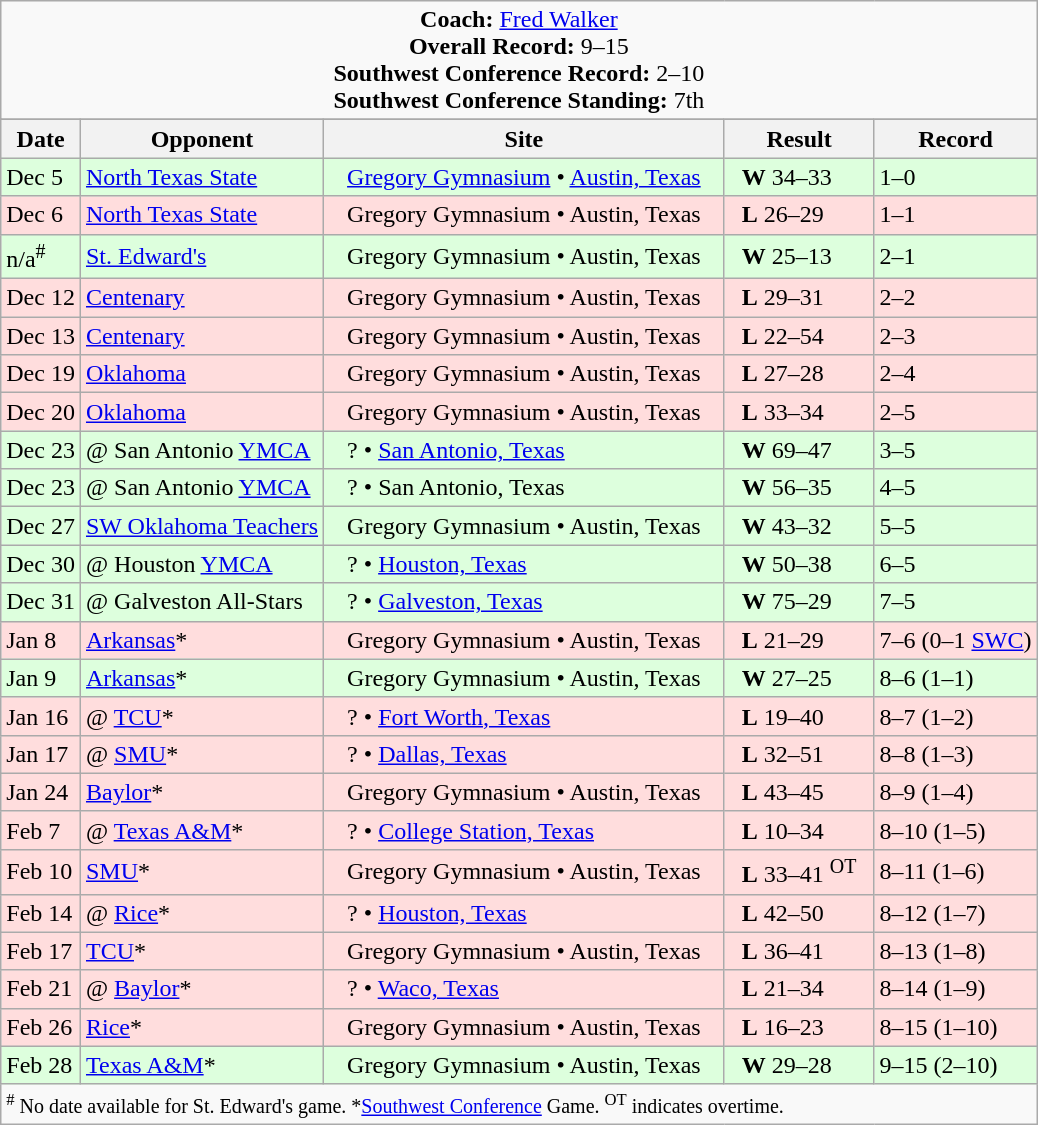<table class="wikitable">
<tr>
<td colspan=8 style="text-align: center;"><strong>Coach:</strong> <a href='#'>Fred Walker</a><br><strong>Overall Record:</strong> 9–15<br><strong>Southwest Conference Record:</strong> 2–10<br><strong>Southwest Conference Standing:</strong> 7th</td>
</tr>
<tr>
</tr>
<tr>
<th>Date</th>
<th>Opponent</th>
<th>Site</th>
<th>Result</th>
<th>Record</th>
</tr>
<tr style="background: #ddffdd;">
<td>Dec 5</td>
<td><a href='#'>North Texas State</a></td>
<td>   <a href='#'>Gregory Gymnasium</a> • <a href='#'>Austin, Texas</a>   </td>
<td>  <strong>W</strong> 34–33  </td>
<td>1–0</td>
</tr>
<tr style="background: #ffdddd;">
<td>Dec 6</td>
<td><a href='#'>North Texas State</a></td>
<td>   Gregory Gymnasium • Austin, Texas   </td>
<td>  <strong>L</strong> 26–29  </td>
<td>1–1</td>
</tr>
<tr style="background: #ddffdd;">
<td>n/a<sup>#</sup></td>
<td><a href='#'>St. Edward's</a></td>
<td>   Gregory Gymnasium • Austin, Texas   </td>
<td>  <strong>W</strong> 25–13  </td>
<td>2–1</td>
</tr>
<tr style="background: #ffdddd;">
<td>Dec 12</td>
<td><a href='#'>Centenary</a></td>
<td>   Gregory Gymnasium • Austin, Texas   </td>
<td>  <strong>L</strong> 29–31  </td>
<td>2–2</td>
</tr>
<tr style="background: #ffdddd;">
<td>Dec 13</td>
<td><a href='#'>Centenary</a></td>
<td>   Gregory Gymnasium • Austin, Texas   </td>
<td>  <strong>L</strong> 22–54  </td>
<td>2–3</td>
</tr>
<tr style="background: #ffdddd;">
<td>Dec 19</td>
<td><a href='#'>Oklahoma</a></td>
<td>   Gregory Gymnasium • Austin, Texas   </td>
<td>  <strong>L</strong> 27–28  </td>
<td>2–4</td>
</tr>
<tr style="background: #ffdddd;">
<td>Dec 20</td>
<td><a href='#'>Oklahoma</a></td>
<td>   Gregory Gymnasium • Austin, Texas   </td>
<td>  <strong>L</strong> 33–34  </td>
<td>2–5</td>
</tr>
<tr style="background: #ddffdd;">
<td>Dec 23</td>
<td>@ San Antonio <a href='#'>YMCA</a></td>
<td>   ? • <a href='#'>San Antonio, Texas</a>   </td>
<td>  <strong>W</strong> 69–47  </td>
<td>3–5</td>
</tr>
<tr style="background: #ddffdd;">
<td>Dec 23</td>
<td>@ San Antonio <a href='#'>YMCA</a></td>
<td>   ? • San Antonio, Texas   </td>
<td>  <strong>W</strong> 56–35  </td>
<td>4–5</td>
</tr>
<tr style="background: #ddffdd;">
<td>Dec 27</td>
<td><a href='#'>SW Oklahoma Teachers</a></td>
<td>   Gregory Gymnasium • Austin, Texas   </td>
<td>  <strong>W</strong> 43–32  </td>
<td>5–5</td>
</tr>
<tr style="background: #ddffdd;">
<td>Dec 30</td>
<td>@ Houston <a href='#'>YMCA</a></td>
<td>   ? • <a href='#'>Houston, Texas</a>   </td>
<td>  <strong>W</strong> 50–38  </td>
<td>6–5</td>
</tr>
<tr style="background: #ddffdd;">
<td>Dec 31</td>
<td>@ Galveston All-Stars</td>
<td>   ? • <a href='#'>Galveston, Texas</a>   </td>
<td>  <strong>W</strong> 75–29  </td>
<td>7–5</td>
</tr>
<tr style="background: #ffdddd;">
<td>Jan 8</td>
<td><a href='#'>Arkansas</a>*</td>
<td>   Gregory Gymnasium • Austin, Texas   </td>
<td>  <strong>L</strong> 21–29  </td>
<td>7–6 (0–1 <a href='#'>SWC</a>)</td>
</tr>
<tr style="background: #ddffdd;">
<td>Jan 9</td>
<td><a href='#'>Arkansas</a>*</td>
<td>   Gregory Gymnasium • Austin, Texas   </td>
<td>  <strong>W</strong> 27–25  </td>
<td>8–6 (1–1)</td>
</tr>
<tr style="background: #ffdddd;">
<td>Jan 16</td>
<td>@ <a href='#'>TCU</a>*</td>
<td>   ? • <a href='#'>Fort Worth, Texas</a>   </td>
<td>  <strong>L</strong> 19–40  </td>
<td>8–7 (1–2)</td>
</tr>
<tr style="background: #ffdddd;">
<td>Jan 17</td>
<td>@ <a href='#'>SMU</a>*</td>
<td>   ? • <a href='#'>Dallas, Texas</a>   </td>
<td>  <strong>L</strong> 32–51  </td>
<td>8–8 (1–3)</td>
</tr>
<tr style="background: #ffdddd;">
<td>Jan 24</td>
<td><a href='#'>Baylor</a>*</td>
<td>   Gregory Gymnasium • Austin, Texas   </td>
<td>  <strong>L</strong> 43–45  </td>
<td>8–9 (1–4)</td>
</tr>
<tr style="background: #ffdddd;">
<td>Feb 7</td>
<td>@ <a href='#'>Texas A&M</a>*</td>
<td>   ? • <a href='#'>College Station, Texas</a>   </td>
<td>  <strong>L</strong> 10–34  </td>
<td>8–10 (1–5)</td>
</tr>
<tr style="background: #ffdddd;">
<td>Feb 10</td>
<td><a href='#'>SMU</a>*</td>
<td>   Gregory Gymnasium • Austin, Texas   </td>
<td>  <strong>L</strong> 33–41 <sup>OT</sup>  </td>
<td>8–11 (1–6)</td>
</tr>
<tr style="background: #ffdddd;">
<td>Feb 14</td>
<td>@ <a href='#'>Rice</a>*</td>
<td>   ? • <a href='#'>Houston, Texas</a>   </td>
<td>  <strong>L</strong> 42–50  </td>
<td>8–12 (1–7)</td>
</tr>
<tr style="background: #ffdddd;">
<td>Feb 17</td>
<td><a href='#'>TCU</a>*</td>
<td>   Gregory Gymnasium • Austin, Texas   </td>
<td>  <strong>L</strong> 36–41  </td>
<td>8–13 (1–8)</td>
</tr>
<tr style="background: #ffdddd;">
<td>Feb 21</td>
<td>@ <a href='#'>Baylor</a>*</td>
<td>   ? • <a href='#'>Waco, Texas</a>   </td>
<td>  <strong>L</strong> 21–34  </td>
<td>8–14 (1–9)</td>
</tr>
<tr style="background: #ffdddd;">
<td>Feb 26</td>
<td><a href='#'>Rice</a>*</td>
<td>   Gregory Gymnasium • Austin, Texas   </td>
<td>  <strong>L</strong> 16–23  </td>
<td>8–15 (1–10)</td>
</tr>
<tr style="background: #ddffdd;">
<td>Feb 28</td>
<td><a href='#'>Texas A&M</a>*</td>
<td>   Gregory Gymnasium • Austin, Texas   </td>
<td>  <strong>W</strong> 29–28  </td>
<td>9–15 (2–10)</td>
</tr>
<tr>
<td colspan=8><small><sup>#</sup> No date available for St. Edward's game. *<a href='#'>Southwest Conference</a> Game. <sup>OT</sup> indicates overtime.</small></td>
</tr>
</table>
